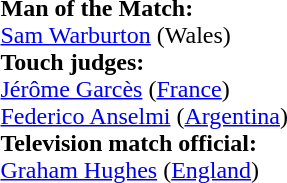<table style="width:100%">
<tr>
<td><br><strong>Man of the Match:</strong>
<br><a href='#'>Sam Warburton</a> (Wales)<br><strong>Touch judges:</strong>
<br><a href='#'>Jérôme Garcès</a> (<a href='#'>France</a>)
<br><a href='#'>Federico Anselmi</a> (<a href='#'>Argentina</a>)
<br><strong>Television match official:</strong>
<br><a href='#'>Graham Hughes</a> (<a href='#'>England</a>)</td>
</tr>
</table>
